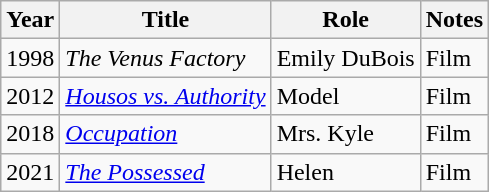<table class="wikitable plainrowheaders sortable">
<tr>
<th scope="col">Year</th>
<th scope="col">Title</th>
<th scope="col">Role</th>
<th class="unsortable">Notes</th>
</tr>
<tr>
<td>1998</td>
<td><em>The Venus Factory</em></td>
<td>Emily DuBois</td>
<td>Film</td>
</tr>
<tr>
<td>2012</td>
<td><em><a href='#'>Housos vs. Authority</a></em></td>
<td>Model</td>
<td>Film</td>
</tr>
<tr>
<td>2018</td>
<td><em><a href='#'>Occupation</a></em></td>
<td>Mrs. Kyle</td>
<td>Film</td>
</tr>
<tr>
<td>2021</td>
<td><em><a href='#'>The Possessed</a></em></td>
<td>Helen</td>
<td>Film</td>
</tr>
</table>
